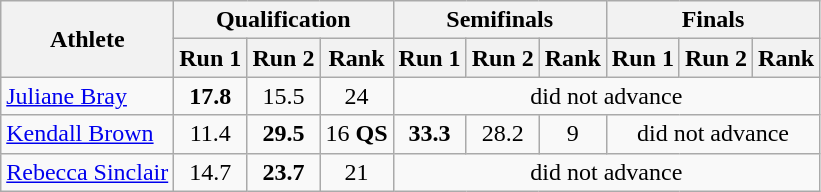<table class="wikitable" border="1">
<tr>
<th rowspan=2>Athlete</th>
<th colspan=3>Qualification</th>
<th colspan=3>Semifinals</th>
<th colspan=3>Finals</th>
</tr>
<tr>
<th>Run 1</th>
<th>Run 2</th>
<th>Rank</th>
<th>Run 1</th>
<th>Run 2</th>
<th>Rank</th>
<th>Run 1</th>
<th>Run 2</th>
<th>Rank</th>
</tr>
<tr align="center">
<td align="left"><a href='#'>Juliane Bray</a></td>
<td><strong>17.8</strong></td>
<td>15.5</td>
<td>24</td>
<td colspan="6">did not advance</td>
</tr>
<tr align="center">
<td align="left"><a href='#'>Kendall Brown</a></td>
<td>11.4</td>
<td><strong>29.5</strong></td>
<td>16 <strong>QS</strong></td>
<td><strong>33.3</strong></td>
<td>28.2</td>
<td>9</td>
<td colspan="3">did not advance</td>
</tr>
<tr align="center">
<td align=l"left"><a href='#'>Rebecca Sinclair</a></td>
<td>14.7</td>
<td><strong>23.7</strong></td>
<td>21</td>
<td colspan="6">did not advance</td>
</tr>
</table>
